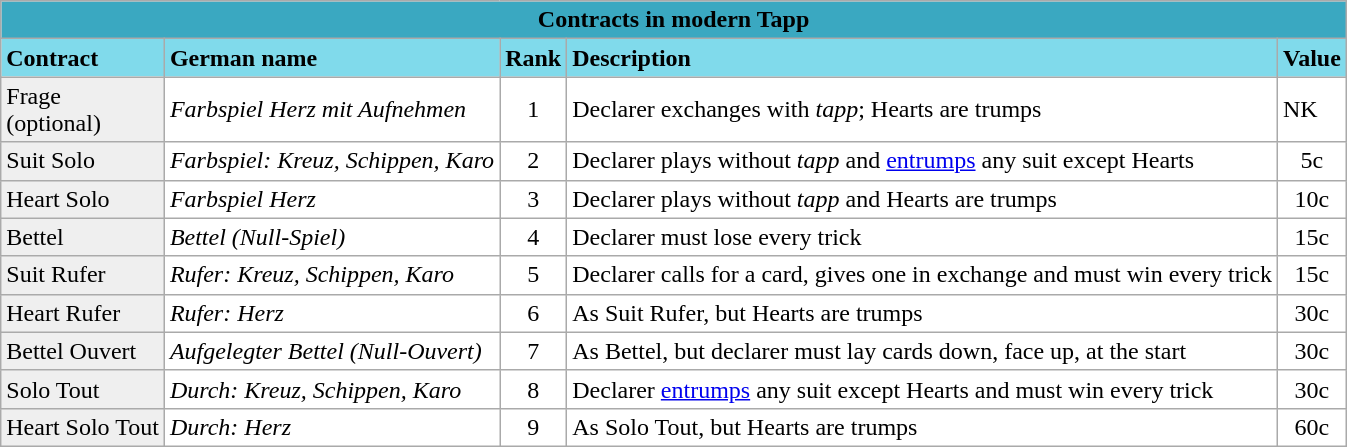<table class="wikitable" align="float:left"  style="background-color:white">
<tr style="background-color:#3AA8C1">
<td colspan="6" align="center"><strong>Contracts in modern Tapp</strong></td>
</tr>
<tr style="background: #80DAEB;">
<td><strong>Contract</strong></td>
<td><strong>German name</strong></td>
<td><strong>Rank</strong></td>
<td><strong>Description</strong></td>
<td align = "center"><strong>Value</strong></td>
</tr>
<tr>
<td style="background:#efefef;">Frage<br>(optional)</td>
<td><em>Farbspiel Herz mit Aufnehmen</em></td>
<td align = "center">1</td>
<td>Declarer exchanges with <em>tapp</em>; Hearts are trumps</td>
<td>NK</td>
</tr>
<tr>
<td style="background:#efefef;">Suit Solo</td>
<td><em>Farbspiel: Kreuz, Schippen, Karo</em></td>
<td align = "center">2</td>
<td>Declarer plays without <em>tapp</em> and <a href='#'>entrumps</a> any suit except Hearts</td>
<td align = "center">5c</td>
</tr>
<tr>
<td style="background:#efefef;">Heart Solo</td>
<td><em>Farbspiel Herz</em></td>
<td align = "center">3</td>
<td>Declarer plays without <em>tapp</em> and Hearts are trumps</td>
<td align = "center">10c</td>
</tr>
<tr>
<td style="background:#efefef;">Bettel</td>
<td><em>Bettel (Null-Spiel)</em></td>
<td align = "center">4</td>
<td>Declarer must lose every trick</td>
<td align = "center">15c</td>
</tr>
<tr>
<td style="background:#efefef;">Suit Rufer</td>
<td><em>Rufer: Kreuz, Schippen, Karo</em></td>
<td align = "center">5</td>
<td>Declarer calls for a card, gives one in exchange and must win every trick</td>
<td align = "center">15c</td>
</tr>
<tr>
<td style="background:#efefef;">Heart Rufer</td>
<td><em>Rufer: Herz</em></td>
<td align = "center">6</td>
<td>As Suit Rufer, but Hearts are trumps</td>
<td align = "center">30c</td>
</tr>
<tr>
<td style="background:#efefef;">Bettel Ouvert</td>
<td><em>Aufgelegter Bettel (Null-Ouvert)</em></td>
<td align = "center">7</td>
<td>As Bettel, but declarer must lay cards down, face up, at the start</td>
<td align = "center">30c</td>
</tr>
<tr>
<td style="background:#efefef;">Solo Tout</td>
<td><em>Durch: Kreuz, Schippen, Karo</em></td>
<td align = "center">8</td>
<td>Declarer <a href='#'>entrumps</a> any suit except Hearts and must win every trick</td>
<td align = "center">30c</td>
</tr>
<tr>
<td style="background:#efefef;">Heart Solo Tout</td>
<td><em>Durch: Herz</em></td>
<td align = "center">9</td>
<td>As Solo Tout, but Hearts are trumps</td>
<td align = "center">60c</td>
</tr>
</table>
